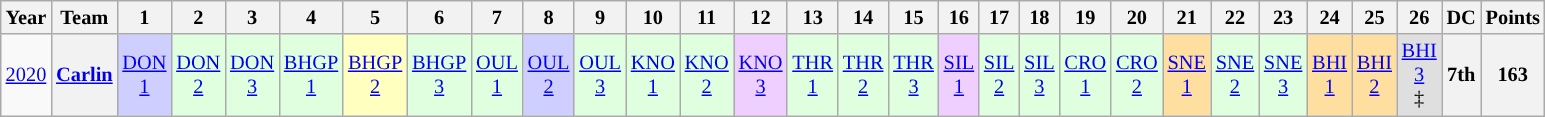<table class="wikitable" style="text-align:center; font-size:85%">
<tr>
<th>Year</th>
<th>Team</th>
<th>1</th>
<th>2</th>
<th>3</th>
<th>4</th>
<th>5</th>
<th>6</th>
<th>7</th>
<th>8</th>
<th>9</th>
<th>10</th>
<th>11</th>
<th>12</th>
<th>13</th>
<th>14</th>
<th>15</th>
<th>16</th>
<th>17</th>
<th>18</th>
<th>19</th>
<th>20</th>
<th>21</th>
<th>22</th>
<th>23</th>
<th>24</th>
<th>25</th>
<th>26</th>
<th>DC</th>
<th>Points</th>
</tr>
<tr>
<td><a href='#'>2020</a></td>
<th nowrap><a href='#'>Carlin</a></th>
<td style="background:#CFCFFF"><a href='#'>DON<br>1</a><br></td>
<td style="background:#DFFFDF"><a href='#'>DON<br>2</a><br></td>
<td style="background:#DFFFDF"><a href='#'>DON<br>3</a><br></td>
<td style="background:#DFFFDF"><a href='#'>BHGP<br>1</a><br></td>
<td style="background:#FFFFBF"><a href='#'>BHGP<br>2</a><br></td>
<td style="background:#DFFFDF"><a href='#'>BHGP<br>3</a><br></td>
<td style="background:#DFFFDF"><a href='#'>OUL<br>1</a><br></td>
<td style="background:#CFCFFF"><a href='#'>OUL<br>2</a><br></td>
<td style="background:#DFFFDF"><a href='#'>OUL<br>3</a><br></td>
<td style="background:#DFFFDF"><a href='#'>KNO<br>1</a><br></td>
<td style="background:#DFFFDF"><a href='#'>KNO<br>2</a><br></td>
<td style="background:#EFCFFF"><a href='#'>KNO<br>3</a><br></td>
<td style="background:#DFFFDF"><a href='#'>THR<br>1</a><br></td>
<td style="background:#DFFFDF"><a href='#'>THR<br>2</a><br></td>
<td style="background:#DFFFDF"><a href='#'>THR<br>3</a><br></td>
<td style="background:#EFCFFF"><a href='#'>SIL<br>1</a><br></td>
<td style="background:#DFFFDF"><a href='#'>SIL<br>2</a><br></td>
<td style="background:#DFFFDF"><a href='#'>SIL<br>3</a><br></td>
<td style="background:#DFFFDF"><a href='#'>CRO<br>1</a><br></td>
<td style="background:#DFFFDF"><a href='#'>CRO<br>2</a><br></td>
<td style="background:#FFDF9F"><a href='#'>SNE<br>1</a><br></td>
<td style="background:#DFFFDF"><a href='#'>SNE<br>2</a><br></td>
<td style="background:#DFFFDF"><a href='#'>SNE<br>3</a><br></td>
<td style="background:#FFDF9F"><a href='#'>BHI<br>1</a><br></td>
<td style="background:#FFDF9F"><a href='#'>BHI<br>2</a><br></td>
<td style="background:#DFDFDF"><a href='#'>BHI<br>3</a><br>‡</td>
<th>7th</th>
<th>163</th>
</tr>
</table>
